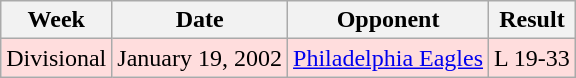<table class="wikitable">
<tr>
<th>Week</th>
<th>Date</th>
<th>Opponent</th>
<th>Result</th>
</tr>
<tr style="background: #ffdddd;">
<td>Divisional</td>
<td>January 19, 2002</td>
<td><a href='#'>Philadelphia Eagles</a></td>
<td>L 19-33</td>
</tr>
</table>
